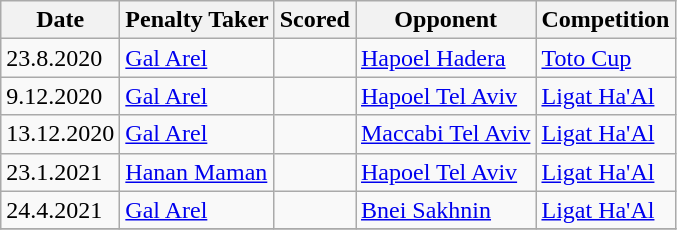<table class="wikitable">
<tr>
<th>Date</th>
<th>Penalty Taker</th>
<th>Scored</th>
<th>Opponent</th>
<th>Competition</th>
</tr>
<tr>
<td>23.8.2020</td>
<td><a href='#'>Gal Arel</a></td>
<td></td>
<td><a href='#'>Hapoel Hadera</a></td>
<td><a href='#'>Toto Cup</a></td>
</tr>
<tr>
<td>9.12.2020</td>
<td><a href='#'>Gal Arel</a></td>
<td></td>
<td><a href='#'>Hapoel Tel Aviv</a></td>
<td><a href='#'>Ligat Ha'Al</a></td>
</tr>
<tr>
<td>13.12.2020</td>
<td><a href='#'>Gal Arel</a></td>
<td></td>
<td><a href='#'>Maccabi Tel Aviv</a></td>
<td><a href='#'>Ligat Ha'Al</a></td>
</tr>
<tr>
<td>23.1.2021</td>
<td><a href='#'>Hanan Maman</a></td>
<td></td>
<td><a href='#'>Hapoel Tel Aviv</a></td>
<td><a href='#'>Ligat Ha'Al</a></td>
</tr>
<tr>
<td>24.4.2021</td>
<td><a href='#'>Gal Arel</a></td>
<td></td>
<td><a href='#'>Bnei Sakhnin</a></td>
<td><a href='#'>Ligat Ha'Al</a></td>
</tr>
<tr>
</tr>
</table>
